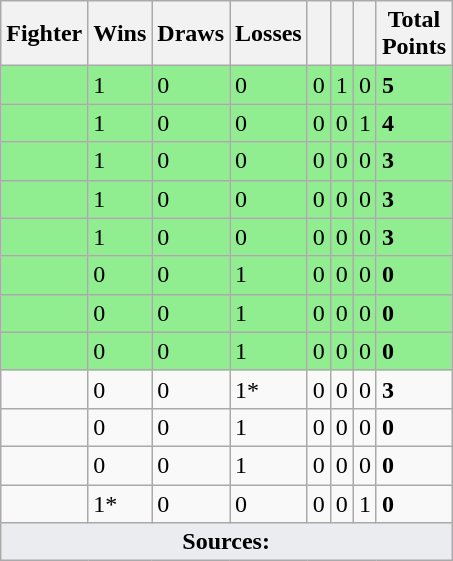<table class="wikitable sortable">
<tr>
<th>Fighter</th>
<th>Wins</th>
<th>Draws</th>
<th>Losses</th>
<th></th>
<th></th>
<th></th>
<th>Total<br> Points</th>
</tr>
<tr>
<td style="background:#90EE90;"></td>
<td style="background:#90EE90;">1</td>
<td style="background:#90EE90;">0</td>
<td style="background:#90EE90;">0</td>
<td style="background:#90EE90;">0</td>
<td style="background:#90EE90;">1</td>
<td style="background:#90EE90;">0</td>
<td style="background:#90EE90;"><strong>5</strong></td>
</tr>
<tr>
<td style="background:#90EE90;"></td>
<td style="background:#90EE90;">1</td>
<td style="background:#90EE90;">0</td>
<td style="background:#90EE90;">0</td>
<td style="background:#90EE90;">0</td>
<td style="background:#90EE90;">0</td>
<td style="background:#90EE90;">1</td>
<td style="background:#90EE90;"><strong>4</strong></td>
</tr>
<tr>
<td style="background:#90EE90;"></td>
<td style="background:#90EE90;">1</td>
<td style="background:#90EE90;">0</td>
<td style="background:#90EE90;">0</td>
<td style="background:#90EE90;">0</td>
<td style="background:#90EE90;">0</td>
<td style="background:#90EE90;">0</td>
<td style="background:#90EE90;"><strong>3</strong></td>
</tr>
<tr>
<td style="background:#90EE90;"></td>
<td style="background:#90EE90;">1</td>
<td style="background:#90EE90;">0</td>
<td style="background:#90EE90;">0</td>
<td style="background:#90EE90;">0</td>
<td style="background:#90EE90;">0</td>
<td style="background:#90EE90;">0</td>
<td style="background:#90EE90;"><strong>3</strong></td>
</tr>
<tr>
<td style="background:#90EE90;"></td>
<td style="background:#90EE90;">1</td>
<td style="background:#90EE90;">0</td>
<td style="background:#90EE90;">0</td>
<td style="background:#90EE90;">0</td>
<td style="background:#90EE90;">0</td>
<td style="background:#90EE90;">0</td>
<td style="background:#90EE90;"><strong>3</strong></td>
</tr>
<tr>
<td style="background:#90EE90;"></td>
<td style="background:#90EE90;">0</td>
<td style="background:#90EE90;">0</td>
<td style="background:#90EE90;">1</td>
<td style="background:#90EE90;">0</td>
<td style="background:#90EE90;">0</td>
<td style="background:#90EE90;">0</td>
<td style="background:#90EE90;"><strong>0</strong></td>
</tr>
<tr>
<td style="background:#90EE90;"></td>
<td style="background:#90EE90;">0</td>
<td style="background:#90EE90;">0</td>
<td style="background:#90EE90;">1</td>
<td style="background:#90EE90;">0</td>
<td style="background:#90EE90;">0</td>
<td style="background:#90EE90;">0</td>
<td style="background:#90EE90;"><strong>0</strong></td>
</tr>
<tr>
<td style="background:#90EE90;"></td>
<td style="background:#90EE90;">0</td>
<td style="background:#90EE90;">0</td>
<td style="background:#90EE90;">1</td>
<td style="background:#90EE90;">0</td>
<td style="background:#90EE90;">0</td>
<td style="background:#90EE90;">0</td>
<td style="background:#90EE90;"><strong>0</strong></td>
</tr>
<tr>
<td></td>
<td>0</td>
<td>0</td>
<td>1*</td>
<td>0</td>
<td>0</td>
<td>0</td>
<td><strong>3</strong></td>
</tr>
<tr>
<td></td>
<td>0</td>
<td>0</td>
<td>1</td>
<td>0</td>
<td>0</td>
<td>0</td>
<td><strong>0</strong></td>
</tr>
<tr>
<td></td>
<td>0</td>
<td>0</td>
<td>1</td>
<td>0</td>
<td>0</td>
<td>0</td>
<td><strong>0</strong></td>
</tr>
<tr>
<td></td>
<td>1*</td>
<td>0</td>
<td>0</td>
<td>0</td>
<td>0</td>
<td>1</td>
<td><strong>0</strong></td>
</tr>
<tr>
<td colspan="8" style="background-color:#EAECF0; text-align:center"><strong>Sources:</strong></td>
</tr>
</table>
